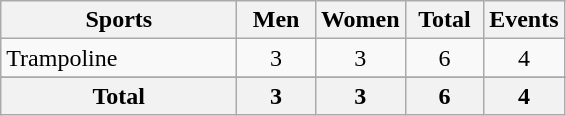<table class="wikitable sortable" style="text-align:center;">
<tr>
<th width=150>Sports</th>
<th width=45>Men</th>
<th width=45>Women</th>
<th width=45>Total</th>
<th width=45>Events</th>
</tr>
<tr>
<td align=left>Trampoline</td>
<td>3</td>
<td>3</td>
<td>6</td>
<td>4</td>
</tr>
<tr>
</tr>
<tr class="sortbottom">
<th>Total</th>
<th>3</th>
<th>3</th>
<th>6</th>
<th>4</th>
</tr>
</table>
